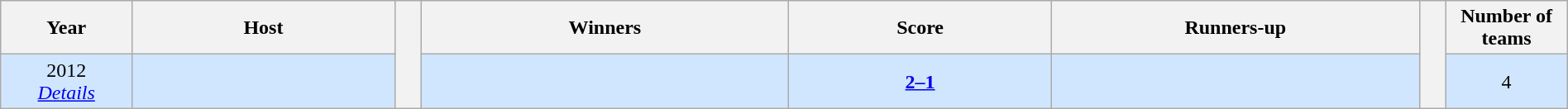<table class="wikitable" style="text-align:center; width:100%">
<tr>
<th width=5%>Year</th>
<th width=10%>Host</th>
<th width=1% rowspan=2 bgcolor=ffffff></th>
<th width=14%>Winners</th>
<th width=10%>Score</th>
<th width=14%>Runners-up</th>
<th width=1% rowspan=2 bgcolor=ffffff></th>
<th width=4%>Number of teams</th>
</tr>
<tr style="background: #D0E6FF;">
<td>2012 <br> <em><a href='#'>Details</a></em></td>
<td></td>
<td><strong></strong></td>
<td><strong><a href='#'>2–1</a></strong></td>
<td></td>
<td>4</td>
</tr>
</table>
